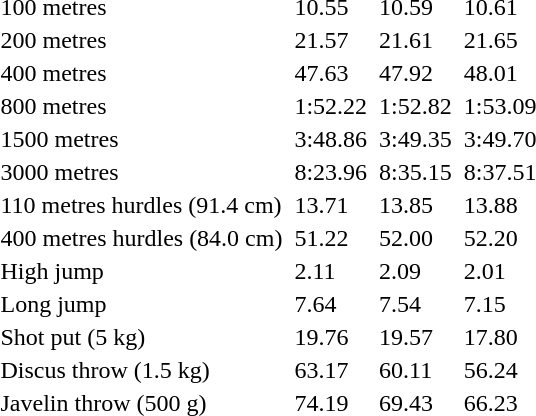<table>
<tr>
<td>100 metres</td>
<td></td>
<td>10.55</td>
<td></td>
<td>10.59</td>
<td></td>
<td>10.61</td>
</tr>
<tr>
<td>200 metres</td>
<td></td>
<td>21.57</td>
<td></td>
<td>21.61</td>
<td></td>
<td>21.65</td>
</tr>
<tr>
<td>400 metres</td>
<td></td>
<td>47.63</td>
<td></td>
<td>47.92</td>
<td></td>
<td>48.01</td>
</tr>
<tr>
<td>800 metres</td>
<td></td>
<td>1:52.22</td>
<td></td>
<td>1:52.82</td>
<td></td>
<td>1:53.09</td>
</tr>
<tr>
<td>1500 metres</td>
<td></td>
<td>3:48.86</td>
<td></td>
<td>3:49.35</td>
<td></td>
<td>3:49.70</td>
</tr>
<tr>
<td>3000 metres</td>
<td></td>
<td>8:23.96</td>
<td></td>
<td>8:35.15</td>
<td></td>
<td>8:37.51</td>
</tr>
<tr>
<td>110 metres hurdles (91.4 cm)</td>
<td></td>
<td>13.71 </td>
<td></td>
<td>13.85</td>
<td></td>
<td>13.88</td>
</tr>
<tr>
<td>400 metres hurdles (84.0 cm)</td>
<td></td>
<td>51.22</td>
<td></td>
<td>52.00</td>
<td></td>
<td>52.20</td>
</tr>
<tr>
<td>High jump</td>
<td></td>
<td>2.11</td>
<td></td>
<td>2.09</td>
<td></td>
<td>2.01</td>
</tr>
<tr>
<td>Long jump</td>
<td></td>
<td>7.64 </td>
<td></td>
<td>7.54</td>
<td></td>
<td>7.15</td>
</tr>
<tr>
<td>Shot put (5 kg)</td>
<td></td>
<td>19.76</td>
<td></td>
<td>19.57</td>
<td></td>
<td>17.80</td>
</tr>
<tr>
<td>Discus throw (1.5 kg)</td>
<td></td>
<td>63.17</td>
<td></td>
<td>60.11</td>
<td></td>
<td>56.24</td>
</tr>
<tr>
<td>Javelin throw (500 g)</td>
<td></td>
<td>74.19</td>
<td></td>
<td>69.43</td>
<td></td>
<td>66.23</td>
</tr>
</table>
